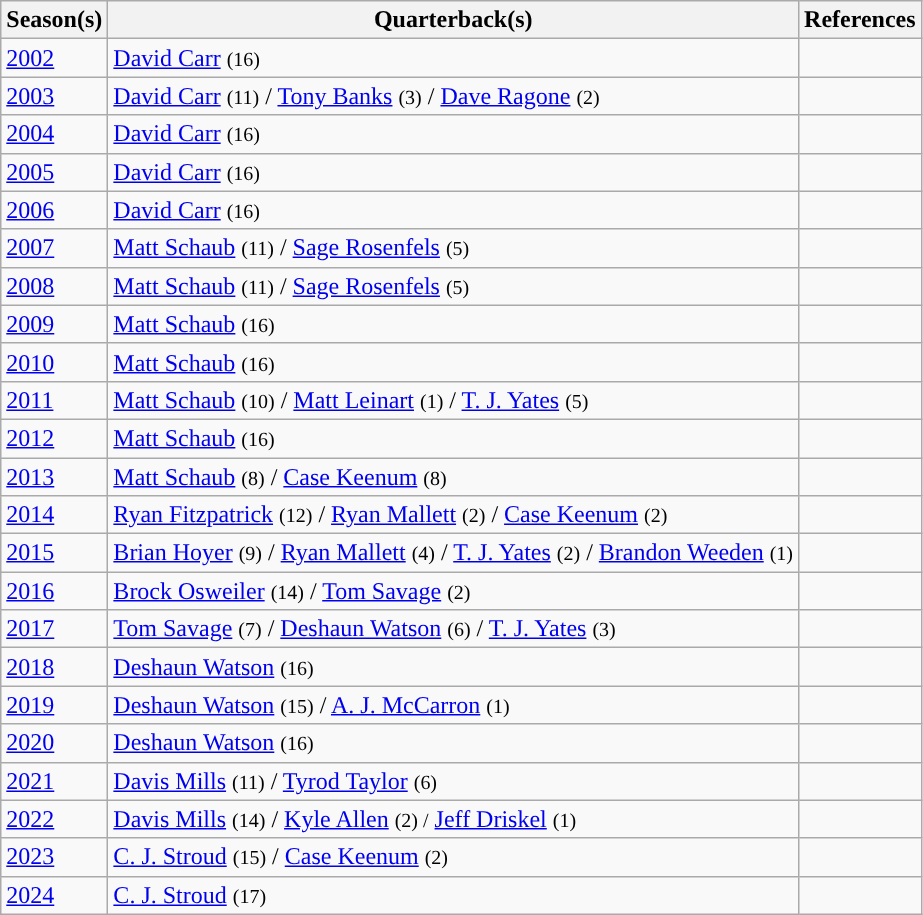<table class="wikitable">
<tr>
<th>Season(s)</th>
<th>Quarterback(s)</th>
<th>References</th>
</tr>
<tr>
<td><a href='#'>2002</a></td>
<td><a href='#'>David Carr</a> <small>(16)</small></td>
<td style="text-align:center"></td>
</tr>
<tr>
<td><a href='#'>2003</a></td>
<td><a href='#'>David Carr</a> <small>(11)</small> / <a href='#'>Tony Banks</a> <small>(3)</small> / <a href='#'>Dave Ragone</a> <small>(2)</small></td>
<td style="text-align:center"></td>
</tr>
<tr>
<td><a href='#'>2004</a></td>
<td><a href='#'>David Carr</a> <small>(16)</small></td>
<td style="text-align:center"></td>
</tr>
<tr>
<td><a href='#'>2005</a></td>
<td><a href='#'>David Carr</a> <small>(16)</small></td>
<td style="text-align:center"></td>
</tr>
<tr>
<td><a href='#'>2006</a></td>
<td><a href='#'>David Carr</a> <small>(16)</small></td>
<td style="text-align:center"></td>
</tr>
<tr>
<td><a href='#'>2007</a></td>
<td><a href='#'>Matt Schaub</a> <small>(11)</small> / <a href='#'>Sage Rosenfels</a> <small>(5)</small></td>
<td style="text-align:center"></td>
</tr>
<tr>
<td><a href='#'>2008</a></td>
<td><a href='#'>Matt Schaub</a> <small>(11)</small> / <a href='#'>Sage Rosenfels</a> <small>(5)</small></td>
<td style="text-align:center"></td>
</tr>
<tr>
<td><a href='#'>2009</a></td>
<td><a href='#'>Matt Schaub</a> <small>(16)</small></td>
<td style="text-align:center"></td>
</tr>
<tr>
<td><a href='#'>2010</a></td>
<td><a href='#'>Matt Schaub</a> <small>(16)</small></td>
<td style="text-align:center"></td>
</tr>
<tr>
<td><a href='#'>2011</a></td>
<td><a href='#'>Matt Schaub</a> <small>(10)</small> / <a href='#'>Matt Leinart</a> <small>(1)</small> / <a href='#'>T. J. Yates</a> <small>(5)</small></td>
<td style="text-align:center"></td>
</tr>
<tr>
<td><a href='#'>2012</a></td>
<td><a href='#'>Matt Schaub</a> <small>(16)</small></td>
<td style="text-align:center"></td>
</tr>
<tr>
<td><a href='#'>2013</a></td>
<td><a href='#'>Matt Schaub</a> <small>(8)</small> / <a href='#'>Case Keenum</a> <small>(8)</small></td>
<td style="text-align:center"></td>
</tr>
<tr>
<td><a href='#'>2014</a></td>
<td><a href='#'>Ryan Fitzpatrick</a> <small>(12)</small> / <a href='#'>Ryan Mallett</a> <small>(2)</small> / <a href='#'>Case Keenum</a> <small>(2)</small></td>
<td style="text-align:center"></td>
</tr>
<tr>
<td><a href='#'>2015</a></td>
<td><a href='#'>Brian Hoyer</a> <small>(9)</small> / <a href='#'>Ryan Mallett</a> <small>(4)</small> / <a href='#'>T. J. Yates</a> <small>(2)</small> / <a href='#'>Brandon Weeden</a> <small>(1)</small></td>
<td style="text-align:center"></td>
</tr>
<tr>
<td><a href='#'>2016</a></td>
<td><a href='#'>Brock Osweiler</a> <small>(14)</small> / <a href='#'>Tom Savage</a> <small>(2)</small></td>
<td style="text-align:center"></td>
</tr>
<tr>
<td><a href='#'>2017</a></td>
<td><a href='#'>Tom Savage</a> <small>(7)</small> / <a href='#'>Deshaun Watson</a> <small>(6)</small> / <a href='#'>T. J. Yates</a> <small>(3)</small></td>
<td style="text-align:center"></td>
</tr>
<tr>
<td><a href='#'>2018</a></td>
<td><a href='#'>Deshaun Watson</a> <small>(16)</small></td>
<td style="text-align:center"></td>
</tr>
<tr>
<td><a href='#'>2019</a></td>
<td><a href='#'>Deshaun Watson</a> <small>(15)</small> / <a href='#'>A. J. McCarron</a> <small>(1)</small></td>
<td style="text-align:center"></td>
</tr>
<tr>
<td><a href='#'>2020</a></td>
<td><a href='#'>Deshaun Watson</a> <small>(16)</small></td>
<td style="text-align:center"></td>
</tr>
<tr>
<td><a href='#'>2021</a></td>
<td><a href='#'>Davis Mills</a> <small>(11)</small> / <a href='#'>Tyrod Taylor</a> <small>(6)</small></td>
<td style="text-align:center"></td>
</tr>
<tr>
<td><a href='#'>2022</a></td>
<td><a href='#'>Davis Mills</a> <small>(14)</small> / <a href='#'>Kyle Allen</a> <small>(2) /</small> <a href='#'>Jeff Driskel</a> <small>(1)</small></td>
<td style="text-align:center"></td>
</tr>
<tr>
<td><a href='#'>2023</a></td>
<td><a href='#'>C. J. Stroud</a> <small>(15)</small> / <a href='#'>Case Keenum</a> <small>(2)</small></td>
<td style="text-align:center"></td>
</tr>
<tr>
<td><a href='#'>2024</a></td>
<td><a href='#'>C. J. Stroud</a> <small>(17)</small></td>
<td style="text-align:center"></td>
</tr>
</table>
